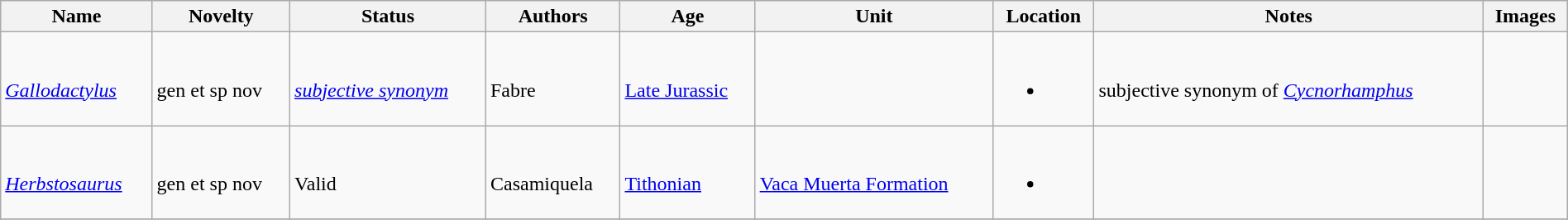<table class="wikitable sortable" align="center" width="100%">
<tr>
<th>Name</th>
<th>Novelty</th>
<th>Status</th>
<th>Authors</th>
<th>Age</th>
<th>Unit</th>
<th>Location</th>
<th>Notes</th>
<th>Images</th>
</tr>
<tr>
<td><br><em><a href='#'>Gallodactylus</a></em></td>
<td><br>gen et sp nov</td>
<td><br><em><a href='#'>subjective synonym</a></em></td>
<td><br>Fabre</td>
<td><br><a href='#'>Late Jurassic</a></td>
<td></td>
<td><br><ul><li></li></ul></td>
<td><br>subjective synonym of <em><a href='#'>Cycnorhamphus</a></em></td>
<td><br></td>
</tr>
<tr>
<td><br><em><a href='#'>Herbstosaurus</a></em></td>
<td><br>gen et sp nov</td>
<td><br>Valid</td>
<td><br>Casamiquela</td>
<td><br><a href='#'>Tithonian</a></td>
<td><br><a href='#'>Vaca Muerta Formation</a></td>
<td><br><ul><li></li></ul></td>
<td></td>
<td></td>
</tr>
<tr>
</tr>
</table>
